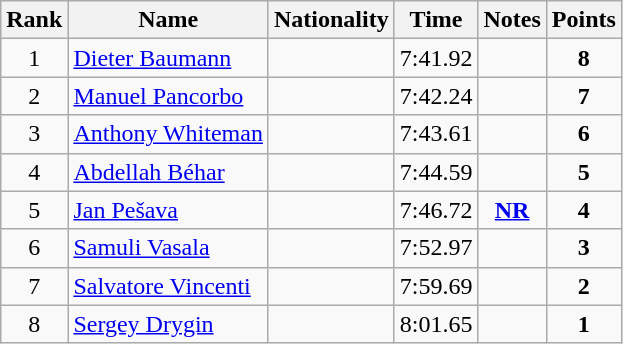<table class="wikitable sortable" style="text-align:center">
<tr>
<th>Rank</th>
<th>Name</th>
<th>Nationality</th>
<th>Time</th>
<th>Notes</th>
<th>Points</th>
</tr>
<tr>
<td>1</td>
<td align=left><a href='#'>Dieter Baumann</a></td>
<td align=left></td>
<td>7:41.92</td>
<td></td>
<td><strong>8</strong></td>
</tr>
<tr>
<td>2</td>
<td align=left><a href='#'>Manuel Pancorbo</a></td>
<td align=left></td>
<td>7:42.24</td>
<td></td>
<td><strong>7</strong></td>
</tr>
<tr>
<td>3</td>
<td align=left><a href='#'>Anthony Whiteman</a></td>
<td align=left></td>
<td>7:43.61</td>
<td></td>
<td><strong>6</strong></td>
</tr>
<tr>
<td>4</td>
<td align=left><a href='#'>Abdellah Béhar</a></td>
<td align=left></td>
<td>7:44.59</td>
<td></td>
<td><strong>5</strong></td>
</tr>
<tr>
<td>5</td>
<td align=left><a href='#'>Jan Pešava</a></td>
<td align=left></td>
<td>7:46.72</td>
<td><strong><a href='#'>NR</a></strong></td>
<td><strong>4</strong></td>
</tr>
<tr>
<td>6</td>
<td align=left><a href='#'>Samuli Vasala</a></td>
<td align=left></td>
<td>7:52.97</td>
<td></td>
<td><strong>3</strong></td>
</tr>
<tr>
<td>7</td>
<td align=left><a href='#'>Salvatore Vincenti</a></td>
<td align=left></td>
<td>7:59.69</td>
<td></td>
<td><strong>2</strong></td>
</tr>
<tr>
<td>8</td>
<td align=left><a href='#'>Sergey Drygin</a></td>
<td align=left></td>
<td>8:01.65</td>
<td></td>
<td><strong>1</strong></td>
</tr>
</table>
